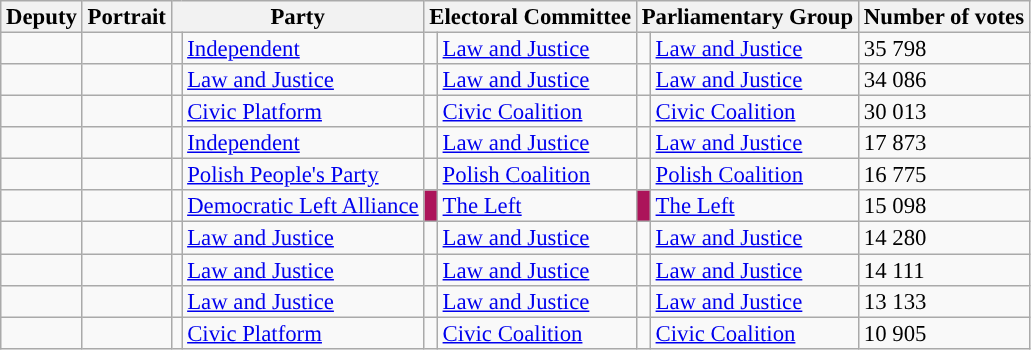<table class="wikitable sortable" style="font-size:95%;line-height:14px;">
<tr>
<th>Deputy</th>
<th>Portrait</th>
<th colspan="2">Party</th>
<th colspan="2">Electoral Committee</th>
<th colspan="2">Parliamentary Group</th>
<th>Number of votes</th>
</tr>
<tr>
<td></td>
<td></td>
<td style="background:"></td>
<td><a href='#'>Independent</a></td>
<td style="background:"></td>
<td><a href='#'>Law and Justice</a></td>
<td style="background:"></td>
<td><a href='#'>Law and Justice</a></td>
<td>35 798</td>
</tr>
<tr>
<td></td>
<td></td>
<td style="background:"></td>
<td><a href='#'>Law and Justice</a></td>
<td style="background:"></td>
<td><a href='#'>Law and Justice</a></td>
<td style="background:"></td>
<td><a href='#'>Law and Justice</a></td>
<td>34 086</td>
</tr>
<tr>
<td></td>
<td></td>
<td style="background:"></td>
<td><a href='#'>Civic Platform</a></td>
<td style="background:"></td>
<td><a href='#'>Civic Coalition</a></td>
<td style="background:"></td>
<td><a href='#'>Civic Coalition</a></td>
<td>30 013</td>
</tr>
<tr>
<td></td>
<td></td>
<td style="background:"></td>
<td><a href='#'>Independent</a></td>
<td style="background:"></td>
<td><a href='#'>Law and Justice</a></td>
<td style="background:"></td>
<td><a href='#'>Law and Justice</a></td>
<td>17 873</td>
</tr>
<tr>
<td></td>
<td></td>
<td style="background:"></td>
<td><a href='#'>Polish People's Party</a></td>
<td style="background:"></td>
<td><a href='#'>Polish Coalition</a></td>
<td style="background:"></td>
<td><a href='#'>Polish Coalition</a></td>
<td>16 775</td>
</tr>
<tr>
<td></td>
<td></td>
<td style="background:"></td>
<td><a href='#'>Democratic Left Alliance</a></td>
<td style="background:#AC145A;"></td>
<td><a href='#'>The Left</a></td>
<td style="background:#AC145A;"></td>
<td><a href='#'>The Left</a></td>
<td>15 098</td>
</tr>
<tr>
<td></td>
<td></td>
<td style="background:"></td>
<td><a href='#'>Law and Justice</a></td>
<td style="background:"></td>
<td><a href='#'>Law and Justice</a></td>
<td style="background:"></td>
<td><a href='#'>Law and Justice</a></td>
<td>14 280</td>
</tr>
<tr>
<td></td>
<td></td>
<td style="background:"></td>
<td><a href='#'>Law and Justice</a></td>
<td style="background:"></td>
<td><a href='#'>Law and Justice</a></td>
<td style="background:"></td>
<td><a href='#'>Law and Justice</a></td>
<td>14 111</td>
</tr>
<tr>
<td></td>
<td></td>
<td style="background:"></td>
<td><a href='#'>Law and Justice</a></td>
<td style="background:"></td>
<td><a href='#'>Law and Justice</a></td>
<td style="background:"></td>
<td><a href='#'>Law and Justice</a></td>
<td>13 133</td>
</tr>
<tr>
<td></td>
<td></td>
<td style="background:"></td>
<td><a href='#'>Civic Platform</a></td>
<td style="background:"></td>
<td><a href='#'>Civic Coalition</a></td>
<td style="background:"></td>
<td><a href='#'>Civic Coalition</a></td>
<td>10 905</td>
</tr>
</table>
